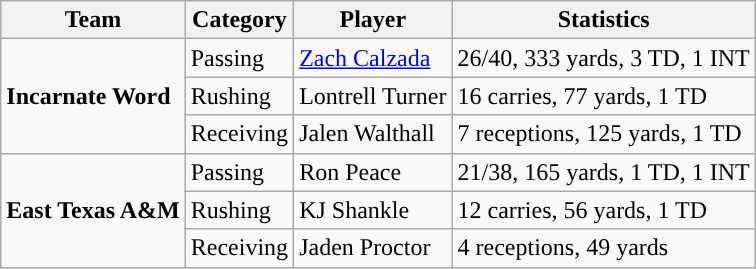<table class="wikitable" style="float: right;">
<tr>
<th>Team</th>
<th>Category</th>
<th>Player</th>
<th>Statistics</th>
</tr>
<tr>
<td rowspan=3><strong>Incarnate Word</strong></td>
<td>Passing</td>
<td><a href='#'>Zach Calzada</a></td>
<td>26/40, 333 yards, 3 TD, 1 INT</td>
</tr>
<tr>
<td>Rushing</td>
<td>Lontrell Turner</td>
<td>16 carries, 77 yards, 1 TD</td>
</tr>
<tr>
<td>Receiving</td>
<td>Jalen Walthall</td>
<td>7 receptions, 125 yards, 1 TD</td>
</tr>
<tr>
<td rowspan=3><strong>East Texas A&M</strong></td>
<td>Passing</td>
<td>Ron Peace</td>
<td>21/38, 165 yards, 1 TD, 1 INT</td>
</tr>
<tr>
<td>Rushing</td>
<td>KJ Shankle</td>
<td>12 carries, 56 yards, 1 TD</td>
</tr>
<tr>
<td>Receiving</td>
<td>Jaden Proctor</td>
<td>4 receptions, 49 yards</td>
</tr>
</table>
